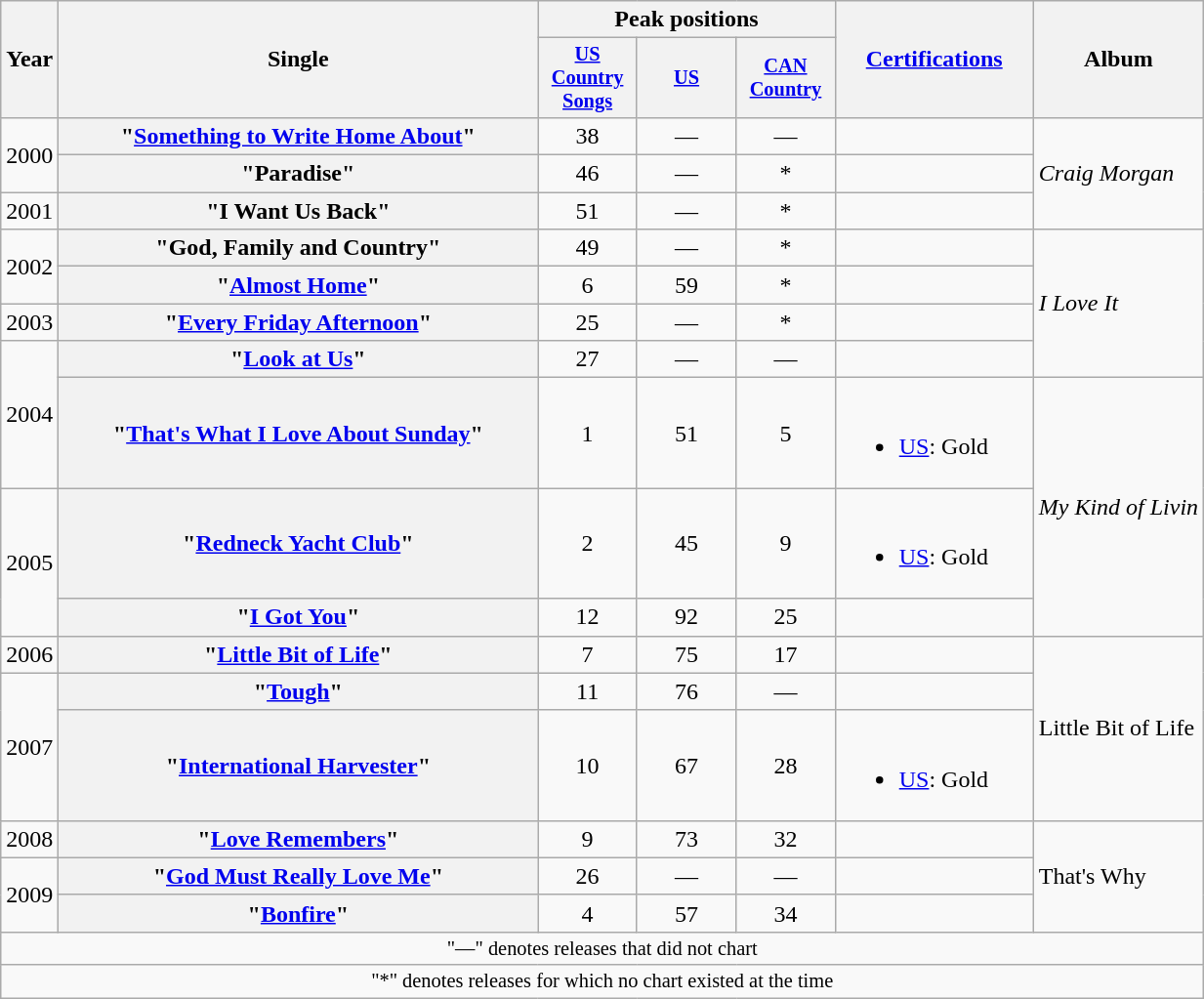<table class="wikitable plainrowheaders" style="text-align:center;">
<tr>
<th scope="col" rowspan="2">Year</th>
<th scope="col" rowspan="2" style="width:20em;">Single</th>
<th scope="col" colspan="3">Peak positions</th>
<th scope="col" rowspan="2" style="width:8em;"><a href='#'>Certifications</a></th>
<th scope="col" rowspan="2">Album</th>
</tr>
<tr>
<th scope="col" style="width:4.5em;font-size:85%;"><a href='#'>US Country Songs</a><br></th>
<th scope="col" style="width:4.5em;font-size:85%;"><a href='#'>US</a><br></th>
<th scope="col" style="width:4.5em;font-size:85%;"><a href='#'>CAN Country</a><br></th>
</tr>
<tr>
<td rowspan="2">2000</td>
<th scope="row">"<a href='#'>Something to Write Home About</a>"</th>
<td>38</td>
<td>—</td>
<td>—</td>
<td></td>
<td align="left" rowspan="3"><em>Craig Morgan</em></td>
</tr>
<tr>
<th scope="row">"Paradise"</th>
<td>46</td>
<td>—</td>
<td>*</td>
<td></td>
</tr>
<tr>
<td>2001</td>
<th scope="row">"I Want Us Back"</th>
<td>51</td>
<td>—</td>
<td>*</td>
<td></td>
</tr>
<tr>
<td rowspan="2">2002</td>
<th scope="row">"God, Family and Country"</th>
<td>49</td>
<td>—</td>
<td>*</td>
<td></td>
<td align="left" rowspan="4"><em>I Love It</em></td>
</tr>
<tr>
<th scope="row">"<a href='#'>Almost Home</a>"</th>
<td>6</td>
<td>59</td>
<td>*</td>
<td></td>
</tr>
<tr>
<td>2003</td>
<th scope="row">"<a href='#'>Every Friday Afternoon</a>"</th>
<td>25</td>
<td>—</td>
<td>*</td>
<td></td>
</tr>
<tr>
<td rowspan="2">2004</td>
<th scope="row">"<a href='#'>Look at Us</a>"</th>
<td>27</td>
<td>—</td>
<td>—</td>
<td></td>
</tr>
<tr>
<th scope="row">"<a href='#'>That's What I Love About Sunday</a>"</th>
<td>1</td>
<td>51</td>
<td>5</td>
<td align="left"><br><ul><li><a href='#'>US</a>: Gold</li></ul></td>
<td align="left" rowspan="3"><em>My Kind of Livin<strong></td>
</tr>
<tr>
<td rowspan="2">2005</td>
<th scope="row">"<a href='#'>Redneck Yacht Club</a>"</th>
<td>2</td>
<td>45</td>
<td>9</td>
<td align="left"><br><ul><li><a href='#'>US</a>: Gold</li></ul></td>
</tr>
<tr>
<th scope="row">"<a href='#'>I Got You</a>"</th>
<td>12</td>
<td>92</td>
<td>25</td>
<td></td>
</tr>
<tr>
<td>2006</td>
<th scope="row">"<a href='#'>Little Bit of Life</a>"</th>
<td>7</td>
<td>75</td>
<td>17</td>
<td></td>
<td align="left" rowspan="3"></em>Little Bit of Life<em></td>
</tr>
<tr>
<td rowspan="2">2007</td>
<th scope="row">"<a href='#'>Tough</a>"</th>
<td>11</td>
<td>76</td>
<td>—</td>
<td></td>
</tr>
<tr>
<th scope="row">"<a href='#'>International Harvester</a>"</th>
<td>10</td>
<td>67</td>
<td>28</td>
<td align="left"><br><ul><li><a href='#'>US</a>: Gold</li></ul></td>
</tr>
<tr>
<td>2008</td>
<th scope="row">"<a href='#'>Love Remembers</a>"</th>
<td>9</td>
<td>73</td>
<td>32</td>
<td></td>
<td align="left" rowspan="3"></em>That's Why<em></td>
</tr>
<tr>
<td rowspan="2">2009</td>
<th scope="row">"<a href='#'>God Must Really Love Me</a>"</th>
<td>26</td>
<td>—</td>
<td>—</td>
<td></td>
</tr>
<tr>
<th scope="row">"<a href='#'>Bonfire</a>"</th>
<td>4</td>
<td>57</td>
<td>34</td>
<td></td>
</tr>
<tr>
<td colspan="7" style="font-size:85%">"—" denotes releases that did not chart</td>
</tr>
<tr>
<td colspan="7" style="font-size:85%">"*" denotes releases for which no chart existed at the time</td>
</tr>
</table>
